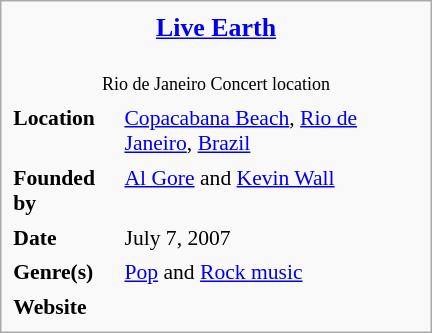<table class="infobox" style="width: 20em; float:right; clear:right; font-size:90%" cellspacing="4">
<tr style="vertical-align: top;">
<th colspan="2" style="text-align: center;"><big><strong><a href='#'>Live Earth</a></strong></big></th>
</tr>
<tr style="vertical-align: top;">
<td colspan="2" style="text-align: center;"></td>
</tr>
<tr style="vertical-align: top;">
<td colspan="2" style="text-align: center;"></td>
</tr>
<tr style="vertical-align: top;">
<td colspan="2" style="text-align: center;"><small>Rio de Janeiro Concert location</small></td>
</tr>
<tr style="vertical-align: top;">
<td><strong>Location</strong></td>
<td><a href='#'>Copacabana Beach</a>, <a href='#'>Rio de Janeiro</a>, <a href='#'>Brazil</a></td>
</tr>
<tr style="vertical-align: top;">
<td><strong>Founded by</strong></td>
<td><a href='#'>Al Gore</a> and <a href='#'>Kevin Wall</a></td>
</tr>
<tr style="vertical-align: top;">
<td><strong>Date</strong></td>
<td>July 7, 2007</td>
</tr>
<tr style="vertical-align: top;">
<td><strong>Genre(s)</strong></td>
<td><a href='#'>Pop</a> and <a href='#'>Rock music</a></td>
</tr>
<tr style="vertical-align: top;">
<td><strong>Website</strong></td>
<td></td>
</tr>
</table>
